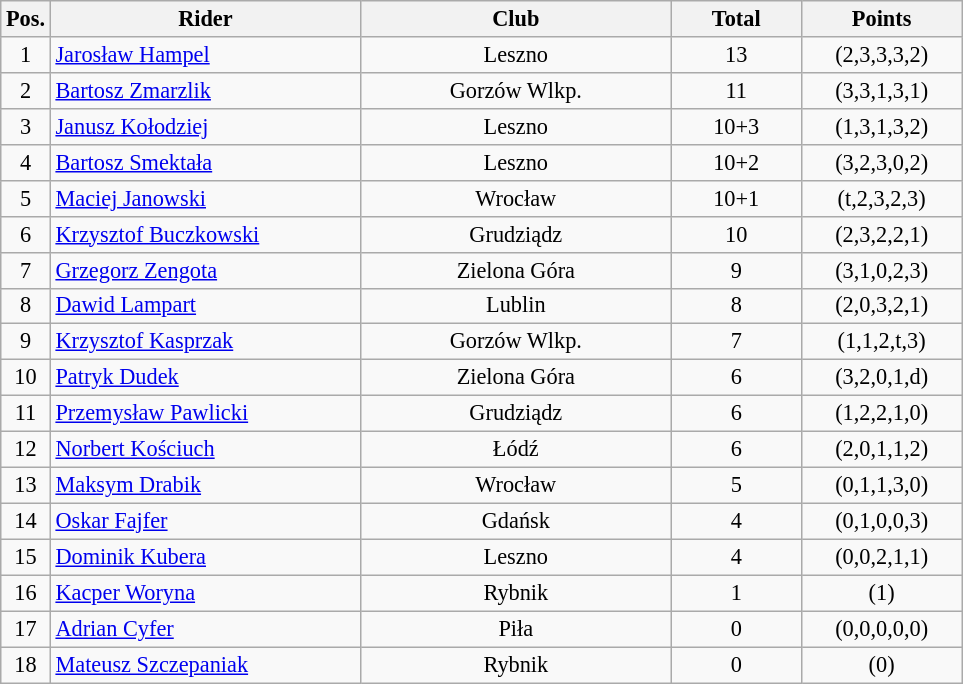<table class=wikitable style="font-size:93%;">
<tr>
<th width=25px>Pos.</th>
<th width=200px>Rider</th>
<th width=200px>Club</th>
<th width=80px>Total</th>
<th width=100px>Points</th>
</tr>
<tr align=center>
<td>1</td>
<td align=left><a href='#'>Jarosław Hampel</a></td>
<td>Leszno</td>
<td>13</td>
<td>(2,3,3,3,2)</td>
</tr>
<tr align=center>
<td>2</td>
<td align=left><a href='#'>Bartosz Zmarzlik</a></td>
<td>Gorzów Wlkp.</td>
<td>11</td>
<td>(3,3,1,3,1)</td>
</tr>
<tr align=center>
<td>3</td>
<td align=left><a href='#'>Janusz Kołodziej</a></td>
<td>Leszno</td>
<td>10+3</td>
<td>(1,3,1,3,2)</td>
</tr>
<tr align=center>
<td>4</td>
<td align=left><a href='#'>Bartosz Smektała</a></td>
<td>Leszno</td>
<td>10+2</td>
<td>(3,2,3,0,2)</td>
</tr>
<tr align=center>
<td>5</td>
<td align=left><a href='#'>Maciej Janowski</a></td>
<td>Wrocław</td>
<td>10+1</td>
<td>(t,2,3,2,3)</td>
</tr>
<tr align=center>
<td>6</td>
<td align=left><a href='#'>Krzysztof Buczkowski</a></td>
<td>Grudziądz</td>
<td>10</td>
<td>(2,3,2,2,1)</td>
</tr>
<tr align=center>
<td>7</td>
<td align=left><a href='#'>Grzegorz Zengota</a></td>
<td>Zielona Góra</td>
<td>9</td>
<td>(3,1,0,2,3)</td>
</tr>
<tr align=center>
<td>8</td>
<td align=left><a href='#'>Dawid Lampart</a></td>
<td>Lublin</td>
<td>8</td>
<td>(2,0,3,2,1)</td>
</tr>
<tr align=center>
<td>9</td>
<td align=left><a href='#'>Krzysztof Kasprzak</a></td>
<td>Gorzów Wlkp.</td>
<td>7</td>
<td>(1,1,2,t,3)</td>
</tr>
<tr align=center>
<td>10</td>
<td align=left><a href='#'>Patryk Dudek</a></td>
<td>Zielona Góra</td>
<td>6</td>
<td>(3,2,0,1,d)</td>
</tr>
<tr align=center>
<td>11</td>
<td align=left><a href='#'>Przemysław Pawlicki</a></td>
<td>Grudziądz</td>
<td>6</td>
<td>(1,2,2,1,0)</td>
</tr>
<tr align=center>
<td>12</td>
<td align=left><a href='#'>Norbert Kościuch</a></td>
<td>Łódź</td>
<td>6</td>
<td>(2,0,1,1,2)</td>
</tr>
<tr align=center>
<td>13</td>
<td align=left><a href='#'>Maksym Drabik</a></td>
<td>Wrocław</td>
<td>5</td>
<td>(0,1,1,3,0)</td>
</tr>
<tr align=center>
<td>14</td>
<td align=left><a href='#'>Oskar Fajfer</a></td>
<td>Gdańsk</td>
<td>4</td>
<td>(0,1,0,0,3)</td>
</tr>
<tr align=center>
<td>15</td>
<td align=left><a href='#'>Dominik Kubera</a></td>
<td>Leszno</td>
<td>4</td>
<td>(0,0,2,1,1)</td>
</tr>
<tr align=center>
<td>16</td>
<td align=left><a href='#'>Kacper Woryna</a></td>
<td>Rybnik</td>
<td>1</td>
<td>(1)</td>
</tr>
<tr align=center>
<td>17</td>
<td align=left><a href='#'>Adrian Cyfer</a></td>
<td>Piła</td>
<td>0</td>
<td>(0,0,0,0,0)</td>
</tr>
<tr align=center>
<td>18</td>
<td align=left><a href='#'>Mateusz Szczepaniak</a></td>
<td>Rybnik</td>
<td>0</td>
<td>(0)</td>
</tr>
</table>
